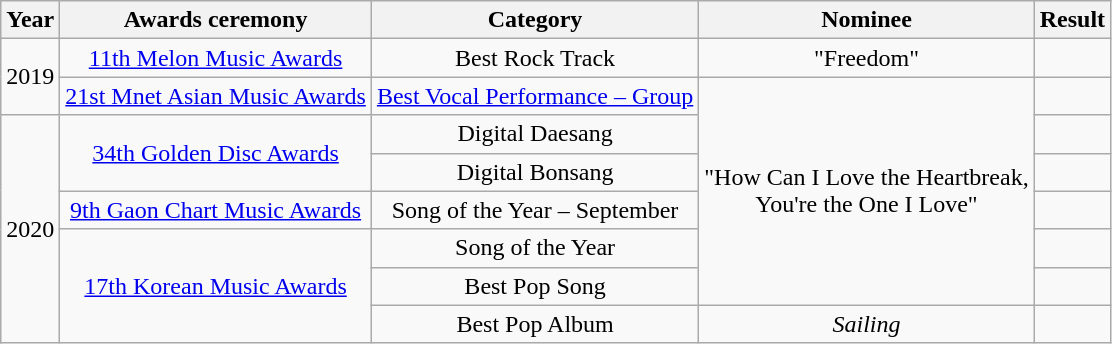<table class="wikitable" style="text-align:center">
<tr>
<th>Year</th>
<th>Awards ceremony</th>
<th>Category</th>
<th>Nominee</th>
<th>Result</th>
</tr>
<tr>
<td rowspan="2">2019</td>
<td><a href='#'>11th Melon Music Awards</a></td>
<td>Best Rock Track</td>
<td>"Freedom"</td>
<td></td>
</tr>
<tr>
<td><a href='#'>21st Mnet Asian Music Awards</a></td>
<td><a href='#'>Best Vocal Performance – Group</a></td>
<td rowspan="6">"How Can I Love the Heartbreak, <br> You're the One I Love"</td>
<td></td>
</tr>
<tr>
<td rowspan="6">2020</td>
<td rowspan="2"><a href='#'>34th Golden Disc Awards</a></td>
<td>Digital Daesang</td>
<td></td>
</tr>
<tr>
<td>Digital Bonsang</td>
<td></td>
</tr>
<tr>
<td><a href='#'>9th Gaon Chart Music Awards</a></td>
<td>Song of the Year – September</td>
<td></td>
</tr>
<tr>
<td rowspan="3"><a href='#'>17th Korean Music Awards</a></td>
<td>Song of the Year</td>
<td></td>
</tr>
<tr>
<td>Best Pop Song</td>
<td></td>
</tr>
<tr>
<td>Best Pop Album</td>
<td><em>Sailing</em></td>
<td></td>
</tr>
</table>
